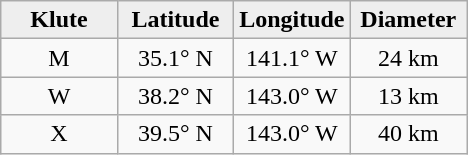<table class="wikitable">
<tr>
<th width="25%" style="background:#eeeeee;">Klute</th>
<th width="25%" style="background:#eeeeee;">Latitude</th>
<th width="25%" style="background:#eeeeee;">Longitude</th>
<th width="25%" style="background:#eeeeee;">Diameter</th>
</tr>
<tr>
<td align="center">M</td>
<td align="center">35.1° N</td>
<td align="center">141.1° W</td>
<td align="center">24 km</td>
</tr>
<tr>
<td align="center">W</td>
<td align="center">38.2° N</td>
<td align="center">143.0° W</td>
<td align="center">13 km</td>
</tr>
<tr>
<td align="center">X</td>
<td align="center">39.5° N</td>
<td align="center">143.0° W</td>
<td align="center">40 km</td>
</tr>
</table>
